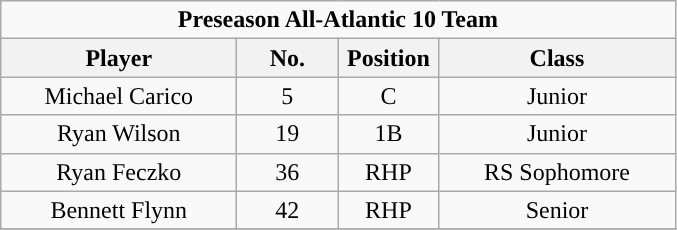<table class="wikitable" style="text-align:center">
<tr>
<td colspan="5"><strong>Preseason All-Atlantic 10 Team</strong></td>
</tr>
<tr>
<th style="width:150px; ">Player</th>
<th style="width:60px; ">No.</th>
<th style="width:60px; ">Position</th>
<th style="width:150px; ">Class</th>
</tr>
<tr>
<td>Michael Carico</td>
<td>5</td>
<td>C</td>
<td>Junior</td>
</tr>
<tr>
<td>Ryan Wilson</td>
<td>19</td>
<td>1B</td>
<td>Junior</td>
</tr>
<tr>
<td>Ryan Feczko</td>
<td>36</td>
<td>RHP</td>
<td>RS Sophomore</td>
</tr>
<tr>
<td>Bennett Flynn</td>
<td>42</td>
<td>RHP</td>
<td>Senior</td>
</tr>
<tr>
</tr>
</table>
